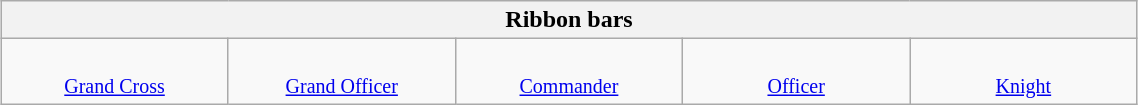<table align=center class=wikitable width=60% style="margin-left: auto; margin-right: auto; border: none;">
<tr>
<th colspan=6><strong>Ribbon bars</strong></th>
</tr>
<tr>
<td width=20% valign=top align=center><br> <small><a href='#'>Grand Cross</a></small></td>
<td width=20% valign=top align=center><br> <small><a href='#'>Grand Officer</a></small></td>
<td width=20% valign=top align=center><br> <small><a href='#'>Commander</a></small></td>
<td width=20% valign=top align=center><br> <small><a href='#'>Officer</a></small></td>
<td width=20% valign=top align=center><br> <small><a href='#'>Knight</a></small></td>
</tr>
<tr>
</tr>
</table>
